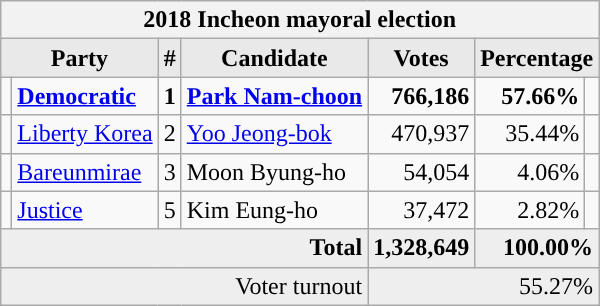<table class="wikitable">
<tr>
<th colspan="7">2018 Incheon mayoral election</th>
</tr>
<tr>
<th style="background-color:#E9E9E9" colspan=2>Party</th>
<th style="background-color:#E9E9E9">#</th>
<th style="background-color:#E9E9E9">Candidate</th>
<th style="background-color:#E9E9E9">Votes</th>
<th style="background-color:#E9E9E9" colspan=2>Percentage</th>
</tr>
<tr style="font-weight:bold">
<td></td>
<td align=left><a href='#'>Democratic</a></td>
<td align=center>1</td>
<td align=left><a href='#'>Park Nam-choon</a></td>
<td align=right>766,186</td>
<td align=right>57.66%</td>
<td align=right></td>
</tr>
<tr>
<td></td>
<td align=left><a href='#'>Liberty Korea</a></td>
<td align=center>2</td>
<td align=left><a href='#'>Yoo Jeong-bok</a></td>
<td align=right>470,937</td>
<td align=right>35.44%</td>
<td align=right></td>
</tr>
<tr>
<td></td>
<td align=left><a href='#'>Bareunmirae</a></td>
<td align=center>3</td>
<td align=left>Moon Byung-ho</td>
<td align=right>54,054</td>
<td align=right>4.06%</td>
<td align=right></td>
</tr>
<tr>
<td></td>
<td align=left><a href='#'>Justice</a></td>
<td align=center>5</td>
<td align=left>Kim Eung-ho</td>
<td align=right>37,472</td>
<td align=right>2.82%</td>
<td align=right></td>
</tr>
<tr bgcolor="#EEEEEE" style="font-weight:bold">
<td colspan="4" align=right>Total</td>
<td align=right>1,328,649</td>
<td align=right colspan=2>100.00%</td>
</tr>
<tr bgcolor="#EEEEEE">
<td colspan="4" align="right">Voter turnout</td>
<td colspan="3" align="right">55.27%</td>
</tr>
</table>
